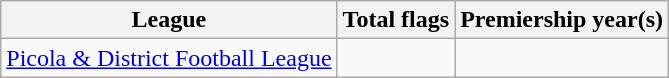<table class="wikitable">
<tr>
<th>League</th>
<th>Total flags</th>
<th>Premiership year(s)</th>
</tr>
<tr>
<td><a href='#'>Picola & District Football League</a></td>
<td></td>
<td></td>
</tr>
</table>
